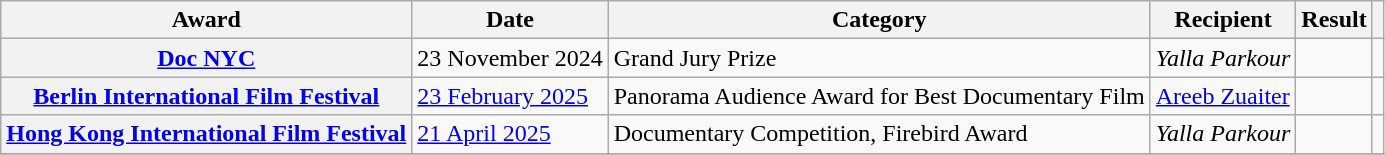<table class="wikitable sortable plainrowheaders">
<tr>
<th>Award</th>
<th>Date</th>
<th>Category</th>
<th>Recipient</th>
<th>Result</th>
<th></th>
</tr>
<tr>
<th scope="row"><a href='#'>Doc NYC</a></th>
<td>23 November 2024</td>
<td>Grand Jury Prize</td>
<td><em>Yalla Parkour</em></td>
<td></td>
<td align="center" rowspan="1"></td>
</tr>
<tr>
<th scope="row"><a href='#'>Berlin International Film Festival</a></th>
<td><a href='#'>23 February 2025</a></td>
<td>Panorama Audience Award for Best Documentary Film</td>
<td><a href='#'>Areeb Zuaiter</a></td>
<td></td>
<td align="center" rowspan="1"></td>
</tr>
<tr>
<th scope="row"><a href='#'>Hong Kong International Film Festival</a></th>
<td><a href='#'>21 April 2025</a></td>
<td>Documentary Competition, Firebird Award</td>
<td><em>Yalla Parkour</em></td>
<td></td>
<td align="center" rowspan="1"></td>
</tr>
<tr>
</tr>
</table>
